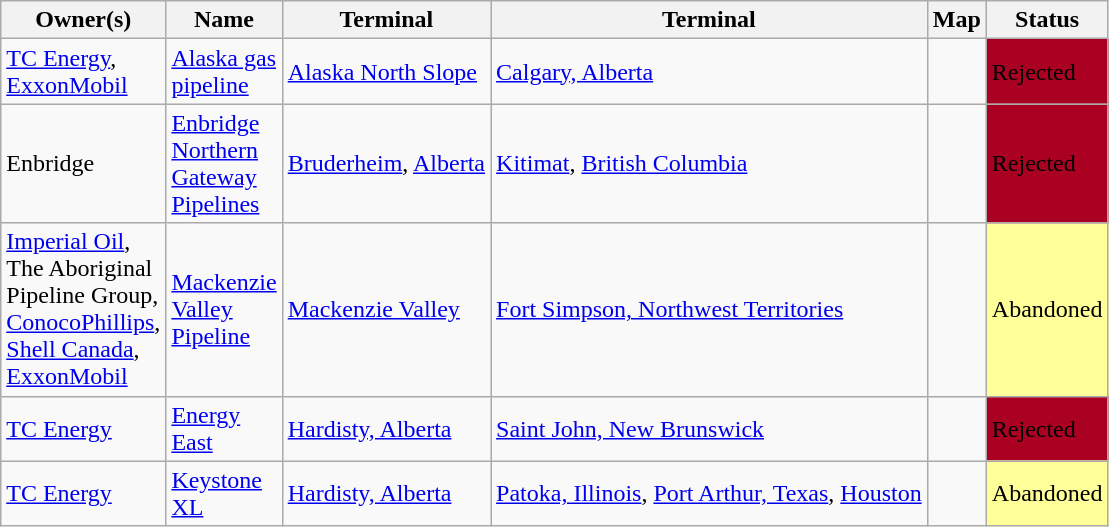<table class="wikitable sortable">
<tr>
<th style="width: 75px;">Owner(s)</th>
<th style="width: 50px;">Name</th>
<th>Terminal</th>
<th>Terminal</th>
<th>Map</th>
<th>Status</th>
</tr>
<tr>
<td><a href='#'>TC Energy</a>, <a href='#'>ExxonMobil</a></td>
<td><a href='#'>Alaska gas pipeline</a></td>
<td><a href='#'>Alaska North Slope</a></td>
<td><a href='#'>Calgary, Alberta</a></td>
<td></td>
<td style="background:#A02;">Rejected</td>
</tr>
<tr>
<td>Enbridge</td>
<td><a href='#'>Enbridge Northern Gateway Pipelines</a></td>
<td><a href='#'>Bruderheim</a>, <a href='#'>Alberta</a></td>
<td><a href='#'>Kitimat</a>, <a href='#'>British Columbia</a></td>
<td></td>
<td style="background:#A02;">Rejected</td>
</tr>
<tr>
<td><a href='#'>Imperial Oil</a>, The Aboriginal Pipeline Group, <a href='#'>ConocoPhillips</a>, <a href='#'>Shell Canada</a>, <a href='#'>ExxonMobil</a></td>
<td><a href='#'>Mackenzie Valley Pipeline</a></td>
<td><a href='#'>Mackenzie Valley</a></td>
<td><a href='#'>Fort Simpson, Northwest Territories</a></td>
<td></td>
<td style="background:#ff9;">Abandoned</td>
</tr>
<tr>
<td><a href='#'>TC Energy</a></td>
<td><a href='#'>Energy East</a></td>
<td><a href='#'>Hardisty, Alberta</a></td>
<td><a href='#'>Saint John, New Brunswick</a></td>
<td></td>
<td style="background:#A02;">Rejected</td>
</tr>
<tr>
<td><a href='#'>TC Energy</a></td>
<td><a href='#'>Keystone XL</a></td>
<td><a href='#'>Hardisty, Alberta</a></td>
<td><a href='#'>Patoka, Illinois</a>, <a href='#'>Port Arthur, Texas</a>, <a href='#'>Houston</a></td>
<td></td>
<td style="background:#ff9;">Abandoned</td>
</tr>
</table>
